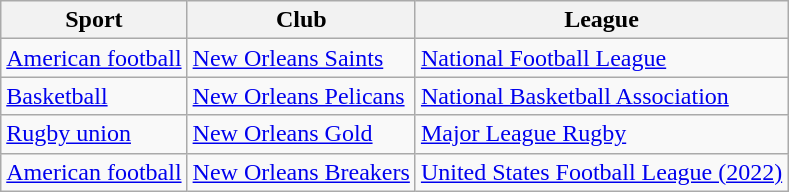<table class="wikitable sortable">
<tr>
<th>Sport</th>
<th>Club</th>
<th>League</th>
</tr>
<tr>
<td><a href='#'>American football</a></td>
<td><a href='#'>New Orleans Saints</a></td>
<td><a href='#'>National Football League</a></td>
</tr>
<tr>
<td><a href='#'>Basketball</a></td>
<td><a href='#'>New Orleans Pelicans</a></td>
<td><a href='#'>National Basketball Association</a></td>
</tr>
<tr>
<td><a href='#'>Rugby union</a></td>
<td><a href='#'>New Orleans Gold</a></td>
<td><a href='#'>Major League Rugby</a></td>
</tr>
<tr>
<td><a href='#'>American football</a></td>
<td><a href='#'>New Orleans Breakers</a></td>
<td><a href='#'>United States Football League (2022)</a></td>
</tr>
</table>
